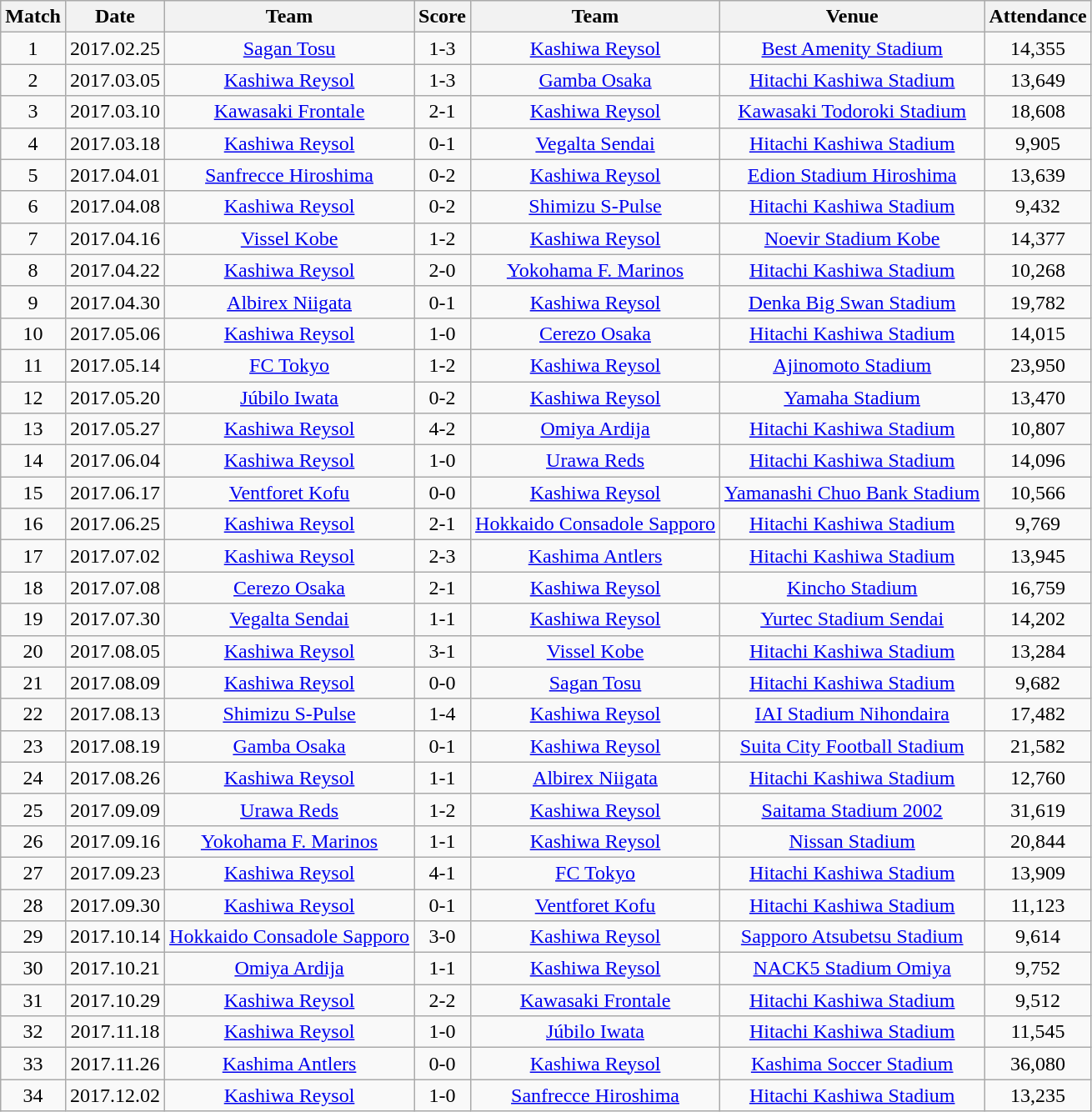<table class="wikitable" style="text-align:center;">
<tr>
<th>Match</th>
<th>Date</th>
<th>Team</th>
<th>Score</th>
<th>Team</th>
<th>Venue</th>
<th>Attendance</th>
</tr>
<tr>
<td>1</td>
<td>2017.02.25</td>
<td><a href='#'>Sagan Tosu</a></td>
<td>1-3</td>
<td><a href='#'>Kashiwa Reysol</a></td>
<td><a href='#'>Best Amenity Stadium</a></td>
<td>14,355</td>
</tr>
<tr>
<td>2</td>
<td>2017.03.05</td>
<td><a href='#'>Kashiwa Reysol</a></td>
<td>1-3</td>
<td><a href='#'>Gamba Osaka</a></td>
<td><a href='#'>Hitachi Kashiwa Stadium</a></td>
<td>13,649</td>
</tr>
<tr>
<td>3</td>
<td>2017.03.10</td>
<td><a href='#'>Kawasaki Frontale</a></td>
<td>2-1</td>
<td><a href='#'>Kashiwa Reysol</a></td>
<td><a href='#'>Kawasaki Todoroki Stadium</a></td>
<td>18,608</td>
</tr>
<tr>
<td>4</td>
<td>2017.03.18</td>
<td><a href='#'>Kashiwa Reysol</a></td>
<td>0-1</td>
<td><a href='#'>Vegalta Sendai</a></td>
<td><a href='#'>Hitachi Kashiwa Stadium</a></td>
<td>9,905</td>
</tr>
<tr>
<td>5</td>
<td>2017.04.01</td>
<td><a href='#'>Sanfrecce Hiroshima</a></td>
<td>0-2</td>
<td><a href='#'>Kashiwa Reysol</a></td>
<td><a href='#'>Edion Stadium Hiroshima</a></td>
<td>13,639</td>
</tr>
<tr>
<td>6</td>
<td>2017.04.08</td>
<td><a href='#'>Kashiwa Reysol</a></td>
<td>0-2</td>
<td><a href='#'>Shimizu S-Pulse</a></td>
<td><a href='#'>Hitachi Kashiwa Stadium</a></td>
<td>9,432</td>
</tr>
<tr>
<td>7</td>
<td>2017.04.16</td>
<td><a href='#'>Vissel Kobe</a></td>
<td>1-2</td>
<td><a href='#'>Kashiwa Reysol</a></td>
<td><a href='#'>Noevir Stadium Kobe</a></td>
<td>14,377</td>
</tr>
<tr>
<td>8</td>
<td>2017.04.22</td>
<td><a href='#'>Kashiwa Reysol</a></td>
<td>2-0</td>
<td><a href='#'>Yokohama F. Marinos</a></td>
<td><a href='#'>Hitachi Kashiwa Stadium</a></td>
<td>10,268</td>
</tr>
<tr>
<td>9</td>
<td>2017.04.30</td>
<td><a href='#'>Albirex Niigata</a></td>
<td>0-1</td>
<td><a href='#'>Kashiwa Reysol</a></td>
<td><a href='#'>Denka Big Swan Stadium</a></td>
<td>19,782</td>
</tr>
<tr>
<td>10</td>
<td>2017.05.06</td>
<td><a href='#'>Kashiwa Reysol</a></td>
<td>1-0</td>
<td><a href='#'>Cerezo Osaka</a></td>
<td><a href='#'>Hitachi Kashiwa Stadium</a></td>
<td>14,015</td>
</tr>
<tr>
<td>11</td>
<td>2017.05.14</td>
<td><a href='#'>FC Tokyo</a></td>
<td>1-2</td>
<td><a href='#'>Kashiwa Reysol</a></td>
<td><a href='#'>Ajinomoto Stadium</a></td>
<td>23,950</td>
</tr>
<tr>
<td>12</td>
<td>2017.05.20</td>
<td><a href='#'>Júbilo Iwata</a></td>
<td>0-2</td>
<td><a href='#'>Kashiwa Reysol</a></td>
<td><a href='#'>Yamaha Stadium</a></td>
<td>13,470</td>
</tr>
<tr>
<td>13</td>
<td>2017.05.27</td>
<td><a href='#'>Kashiwa Reysol</a></td>
<td>4-2</td>
<td><a href='#'>Omiya Ardija</a></td>
<td><a href='#'>Hitachi Kashiwa Stadium</a></td>
<td>10,807</td>
</tr>
<tr>
<td>14</td>
<td>2017.06.04</td>
<td><a href='#'>Kashiwa Reysol</a></td>
<td>1-0</td>
<td><a href='#'>Urawa Reds</a></td>
<td><a href='#'>Hitachi Kashiwa Stadium</a></td>
<td>14,096</td>
</tr>
<tr>
<td>15</td>
<td>2017.06.17</td>
<td><a href='#'>Ventforet Kofu</a></td>
<td>0-0</td>
<td><a href='#'>Kashiwa Reysol</a></td>
<td><a href='#'>Yamanashi Chuo Bank Stadium</a></td>
<td>10,566</td>
</tr>
<tr>
<td>16</td>
<td>2017.06.25</td>
<td><a href='#'>Kashiwa Reysol</a></td>
<td>2-1</td>
<td><a href='#'>Hokkaido Consadole Sapporo</a></td>
<td><a href='#'>Hitachi Kashiwa Stadium</a></td>
<td>9,769</td>
</tr>
<tr>
<td>17</td>
<td>2017.07.02</td>
<td><a href='#'>Kashiwa Reysol</a></td>
<td>2-3</td>
<td><a href='#'>Kashima Antlers</a></td>
<td><a href='#'>Hitachi Kashiwa Stadium</a></td>
<td>13,945</td>
</tr>
<tr>
<td>18</td>
<td>2017.07.08</td>
<td><a href='#'>Cerezo Osaka</a></td>
<td>2-1</td>
<td><a href='#'>Kashiwa Reysol</a></td>
<td><a href='#'>Kincho Stadium</a></td>
<td>16,759</td>
</tr>
<tr>
<td>19</td>
<td>2017.07.30</td>
<td><a href='#'>Vegalta Sendai</a></td>
<td>1-1</td>
<td><a href='#'>Kashiwa Reysol</a></td>
<td><a href='#'>Yurtec Stadium Sendai</a></td>
<td>14,202</td>
</tr>
<tr>
<td>20</td>
<td>2017.08.05</td>
<td><a href='#'>Kashiwa Reysol</a></td>
<td>3-1</td>
<td><a href='#'>Vissel Kobe</a></td>
<td><a href='#'>Hitachi Kashiwa Stadium</a></td>
<td>13,284</td>
</tr>
<tr>
<td>21</td>
<td>2017.08.09</td>
<td><a href='#'>Kashiwa Reysol</a></td>
<td>0-0</td>
<td><a href='#'>Sagan Tosu</a></td>
<td><a href='#'>Hitachi Kashiwa Stadium</a></td>
<td>9,682</td>
</tr>
<tr>
<td>22</td>
<td>2017.08.13</td>
<td><a href='#'>Shimizu S-Pulse</a></td>
<td>1-4</td>
<td><a href='#'>Kashiwa Reysol</a></td>
<td><a href='#'>IAI Stadium Nihondaira</a></td>
<td>17,482</td>
</tr>
<tr>
<td>23</td>
<td>2017.08.19</td>
<td><a href='#'>Gamba Osaka</a></td>
<td>0-1</td>
<td><a href='#'>Kashiwa Reysol</a></td>
<td><a href='#'>Suita City Football Stadium</a></td>
<td>21,582</td>
</tr>
<tr>
<td>24</td>
<td>2017.08.26</td>
<td><a href='#'>Kashiwa Reysol</a></td>
<td>1-1</td>
<td><a href='#'>Albirex Niigata</a></td>
<td><a href='#'>Hitachi Kashiwa Stadium</a></td>
<td>12,760</td>
</tr>
<tr>
<td>25</td>
<td>2017.09.09</td>
<td><a href='#'>Urawa Reds</a></td>
<td>1-2</td>
<td><a href='#'>Kashiwa Reysol</a></td>
<td><a href='#'>Saitama Stadium 2002</a></td>
<td>31,619</td>
</tr>
<tr>
<td>26</td>
<td>2017.09.16</td>
<td><a href='#'>Yokohama F. Marinos</a></td>
<td>1-1</td>
<td><a href='#'>Kashiwa Reysol</a></td>
<td><a href='#'>Nissan Stadium</a></td>
<td>20,844</td>
</tr>
<tr>
<td>27</td>
<td>2017.09.23</td>
<td><a href='#'>Kashiwa Reysol</a></td>
<td>4-1</td>
<td><a href='#'>FC Tokyo</a></td>
<td><a href='#'>Hitachi Kashiwa Stadium</a></td>
<td>13,909</td>
</tr>
<tr>
<td>28</td>
<td>2017.09.30</td>
<td><a href='#'>Kashiwa Reysol</a></td>
<td>0-1</td>
<td><a href='#'>Ventforet Kofu</a></td>
<td><a href='#'>Hitachi Kashiwa Stadium</a></td>
<td>11,123</td>
</tr>
<tr>
<td>29</td>
<td>2017.10.14</td>
<td><a href='#'>Hokkaido Consadole Sapporo</a></td>
<td>3-0</td>
<td><a href='#'>Kashiwa Reysol</a></td>
<td><a href='#'>Sapporo Atsubetsu Stadium</a></td>
<td>9,614</td>
</tr>
<tr>
<td>30</td>
<td>2017.10.21</td>
<td><a href='#'>Omiya Ardija</a></td>
<td>1-1</td>
<td><a href='#'>Kashiwa Reysol</a></td>
<td><a href='#'>NACK5 Stadium Omiya</a></td>
<td>9,752</td>
</tr>
<tr>
<td>31</td>
<td>2017.10.29</td>
<td><a href='#'>Kashiwa Reysol</a></td>
<td>2-2</td>
<td><a href='#'>Kawasaki Frontale</a></td>
<td><a href='#'>Hitachi Kashiwa Stadium</a></td>
<td>9,512</td>
</tr>
<tr>
<td>32</td>
<td>2017.11.18</td>
<td><a href='#'>Kashiwa Reysol</a></td>
<td>1-0</td>
<td><a href='#'>Júbilo Iwata</a></td>
<td><a href='#'>Hitachi Kashiwa Stadium</a></td>
<td>11,545</td>
</tr>
<tr>
<td>33</td>
<td>2017.11.26</td>
<td><a href='#'>Kashima Antlers</a></td>
<td>0-0</td>
<td><a href='#'>Kashiwa Reysol</a></td>
<td><a href='#'>Kashima Soccer Stadium</a></td>
<td>36,080</td>
</tr>
<tr>
<td>34</td>
<td>2017.12.02</td>
<td><a href='#'>Kashiwa Reysol</a></td>
<td>1-0</td>
<td><a href='#'>Sanfrecce Hiroshima</a></td>
<td><a href='#'>Hitachi Kashiwa Stadium</a></td>
<td>13,235</td>
</tr>
</table>
